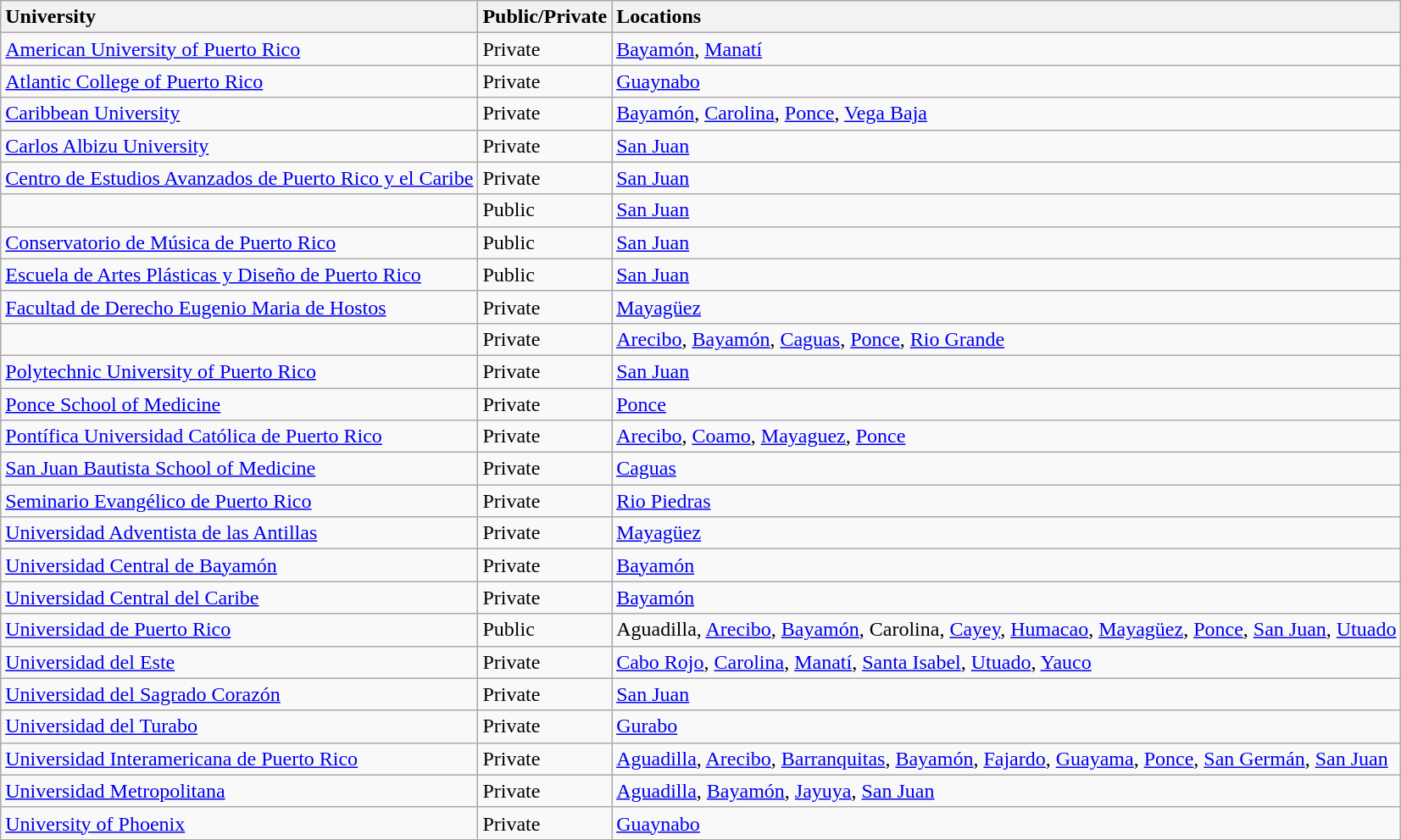<table class="wikitable sortable">
<tr>
<th style="text-align: left">University</th>
<th style="text-align: left">Public/Private</th>
<th style="text-align: left">Locations</th>
</tr>
<tr>
<td><a href='#'>American University of Puerto Rico</a></td>
<td>Private</td>
<td><a href='#'>Bayamón</a>, <a href='#'>Manatí</a></td>
</tr>
<tr>
<td><a href='#'>Atlantic College of Puerto Rico</a></td>
<td>Private</td>
<td><a href='#'>Guaynabo</a></td>
</tr>
<tr>
<td><a href='#'>Caribbean University</a></td>
<td>Private</td>
<td><a href='#'>Bayamón</a>, <a href='#'>Carolina</a>, <a href='#'>Ponce</a>, <a href='#'>Vega Baja</a></td>
</tr>
<tr>
<td><a href='#'>Carlos Albizu University</a></td>
<td>Private</td>
<td><a href='#'>San Juan</a></td>
</tr>
<tr>
<td><a href='#'>Centro de Estudios Avanzados de Puerto Rico y el Caribe</a></td>
<td>Private</td>
<td><a href='#'>San Juan</a></td>
</tr>
<tr>
<td></td>
<td>Public</td>
<td><a href='#'>San Juan</a></td>
</tr>
<tr>
<td><a href='#'>Conservatorio de Música de Puerto Rico</a></td>
<td>Public</td>
<td><a href='#'>San Juan</a></td>
</tr>
<tr>
<td><a href='#'>Escuela de Artes Plásticas y Diseño de Puerto Rico</a></td>
<td>Public</td>
<td><a href='#'>San Juan</a></td>
</tr>
<tr>
<td><a href='#'>Facultad de Derecho Eugenio Maria de Hostos</a></td>
<td>Private</td>
<td><a href='#'>Mayagüez</a></td>
</tr>
<tr>
<td></td>
<td>Private</td>
<td><a href='#'>Arecibo</a>, <a href='#'>Bayamón</a>, <a href='#'>Caguas</a>, <a href='#'>Ponce</a>, <a href='#'>Rio Grande</a></td>
</tr>
<tr>
<td><a href='#'>Polytechnic University of Puerto Rico</a></td>
<td>Private</td>
<td><a href='#'>San Juan</a></td>
</tr>
<tr>
<td><a href='#'>Ponce School of Medicine</a></td>
<td>Private</td>
<td><a href='#'>Ponce</a></td>
</tr>
<tr>
<td><a href='#'>Pontífica Universidad Católica de Puerto Rico</a></td>
<td>Private</td>
<td><a href='#'>Arecibo</a>, <a href='#'>Coamo</a>, <a href='#'>Mayaguez</a>, <a href='#'>Ponce</a></td>
</tr>
<tr>
<td><a href='#'>San Juan Bautista School of Medicine</a></td>
<td>Private</td>
<td><a href='#'>Caguas</a></td>
</tr>
<tr>
<td><a href='#'>Seminario Evangélico de Puerto Rico</a></td>
<td>Private</td>
<td><a href='#'>Rio Piedras</a></td>
</tr>
<tr>
<td><a href='#'>Universidad Adventista de las Antillas</a></td>
<td>Private</td>
<td><a href='#'>Mayagüez</a></td>
</tr>
<tr>
<td><a href='#'>Universidad Central de Bayamón</a></td>
<td>Private</td>
<td><a href='#'>Bayamón</a></td>
</tr>
<tr>
<td><a href='#'>Universidad Central del Caribe</a></td>
<td>Private</td>
<td><a href='#'>Bayamón</a></td>
</tr>
<tr>
<td><a href='#'>Universidad de Puerto Rico</a></td>
<td>Public</td>
<td>Aguadilla, <a href='#'>Arecibo</a>, <a href='#'>Bayamón</a>, Carolina, <a href='#'>Cayey</a>, <a href='#'>Humacao</a>, <a href='#'>Mayagüez</a>, <a href='#'>Ponce</a>, <a href='#'>San Juan</a>, <a href='#'>Utuado</a></td>
</tr>
<tr>
<td><a href='#'>Universidad del Este</a></td>
<td>Private</td>
<td><a href='#'>Cabo Rojo</a>, <a href='#'>Carolina</a>, <a href='#'>Manatí</a>, <a href='#'>Santa Isabel</a>, <a href='#'>Utuado</a>, <a href='#'>Yauco</a></td>
</tr>
<tr>
<td><a href='#'>Universidad del Sagrado Corazón</a></td>
<td>Private</td>
<td><a href='#'>San Juan</a></td>
</tr>
<tr>
<td><a href='#'>Universidad del Turabo</a></td>
<td>Private</td>
<td><a href='#'>Gurabo</a></td>
</tr>
<tr>
<td><a href='#'>Universidad Interamericana de Puerto Rico</a></td>
<td>Private</td>
<td><a href='#'>Aguadilla</a>, <a href='#'>Arecibo</a>, <a href='#'>Barranquitas</a>, <a href='#'>Bayamón</a>, <a href='#'>Fajardo</a>, <a href='#'>Guayama</a>, <a href='#'>Ponce</a>, <a href='#'>San Germán</a>, <a href='#'>San Juan</a></td>
</tr>
<tr>
<td><a href='#'>Universidad Metropolitana</a></td>
<td>Private</td>
<td><a href='#'>Aguadilla</a>, <a href='#'>Bayamón</a>, <a href='#'>Jayuya</a>, <a href='#'>San Juan</a></td>
</tr>
<tr>
<td><a href='#'>University of Phoenix</a></td>
<td>Private</td>
<td><a href='#'>Guaynabo</a></td>
</tr>
</table>
